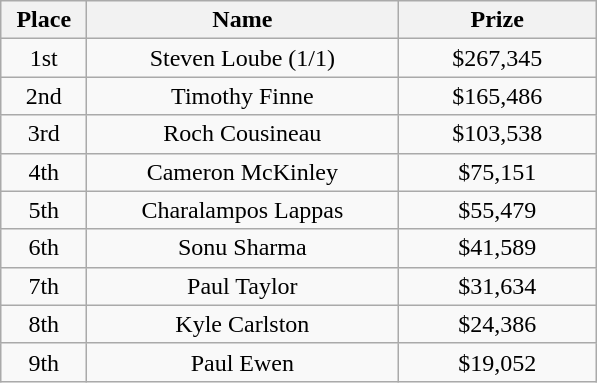<table class="wikitable">
<tr>
<th width="50">Place</th>
<th width="200">Name</th>
<th width="125">Prize</th>
</tr>
<tr>
<td align = "center">1st</td>
<td align = "center">Steven Loube (1/1)</td>
<td align = "center">$267,345</td>
</tr>
<tr>
<td align = "center">2nd</td>
<td align = "center">Timothy Finne</td>
<td align = "center">$165,486</td>
</tr>
<tr>
<td align = "center">3rd</td>
<td align = "center">Roch Cousineau</td>
<td align = "center">$103,538</td>
</tr>
<tr>
<td align = "center">4th</td>
<td align = "center">Cameron McKinley</td>
<td align = "center">$75,151</td>
</tr>
<tr>
<td align = "center">5th</td>
<td align = "center">Charalampos Lappas</td>
<td align = "center">$55,479</td>
</tr>
<tr>
<td align = "center">6th</td>
<td align = "center">Sonu Sharma</td>
<td align = "center">$41,589</td>
</tr>
<tr>
<td align = "center">7th</td>
<td align = "center">Paul Taylor</td>
<td align = "center">$31,634</td>
</tr>
<tr>
<td align = "center">8th</td>
<td align = "center">Kyle Carlston</td>
<td align = "center">$24,386</td>
</tr>
<tr>
<td align = "center">9th</td>
<td align = "center">Paul Ewen</td>
<td align = "center">$19,052</td>
</tr>
</table>
